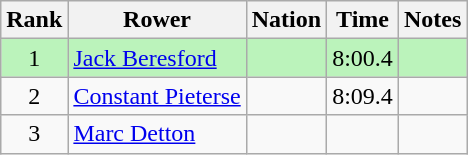<table class="wikitable sortable" style="text-align:center">
<tr>
<th>Rank</th>
<th>Rower</th>
<th>Nation</th>
<th>Time</th>
<th>Notes</th>
</tr>
<tr bgcolor=bbf3bb>
<td>1</td>
<td align=left><a href='#'>Jack Beresford</a></td>
<td align=left></td>
<td>8:00.4</td>
<td></td>
</tr>
<tr>
<td>2</td>
<td align=left><a href='#'>Constant Pieterse</a></td>
<td align=left></td>
<td>8:09.4</td>
<td></td>
</tr>
<tr>
<td>3</td>
<td align=left><a href='#'>Marc Detton</a></td>
<td align=left></td>
<td data-sort-value=9:99.9></td>
<td></td>
</tr>
</table>
